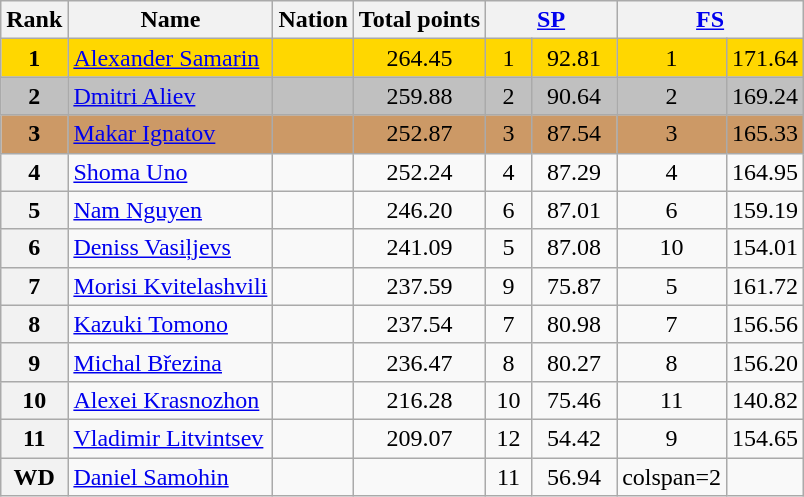<table class="wikitable sortable">
<tr>
<th>Rank</th>
<th>Name</th>
<th>Nation</th>
<th>Total points</th>
<th colspan="2" width="80px"><a href='#'>SP</a></th>
<th colspan="2" width="80px"><a href='#'>FS</a></th>
</tr>
<tr bgcolor="gold">
<td align="center"><strong>1</strong></td>
<td><a href='#'>Alexander Samarin</a></td>
<td></td>
<td align="center">264.45</td>
<td align="center">1</td>
<td align="center">92.81</td>
<td align="center">1</td>
<td align="center">171.64</td>
</tr>
<tr bgcolor="silver">
<td align="center"><strong>2</strong></td>
<td><a href='#'>Dmitri Aliev</a></td>
<td></td>
<td align="center">259.88</td>
<td align="center">2</td>
<td align="center">90.64</td>
<td align="center">2</td>
<td align="center">169.24</td>
</tr>
<tr bgcolor="cc9966">
<td align="center"><strong>3</strong></td>
<td><a href='#'>Makar Ignatov</a></td>
<td></td>
<td align="center">252.87</td>
<td align="center">3</td>
<td align="center">87.54</td>
<td align="center">3</td>
<td align="center">165.33</td>
</tr>
<tr>
<th>4</th>
<td><a href='#'>Shoma Uno</a></td>
<td></td>
<td align="center">252.24</td>
<td align="center">4</td>
<td align="center">87.29</td>
<td align="center">4</td>
<td align="center">164.95</td>
</tr>
<tr>
<th>5</th>
<td><a href='#'>Nam Nguyen</a></td>
<td></td>
<td align="center">246.20</td>
<td align="center">6</td>
<td align="center">87.01</td>
<td align="center">6</td>
<td align="center">159.19</td>
</tr>
<tr>
<th>6</th>
<td><a href='#'>Deniss Vasiļjevs</a></td>
<td></td>
<td align="center">241.09</td>
<td align="center">5</td>
<td align="center">87.08</td>
<td align="center">10</td>
<td align="center">154.01</td>
</tr>
<tr>
<th>7</th>
<td><a href='#'>Morisi Kvitelashvili</a></td>
<td></td>
<td align="center">237.59</td>
<td align="center">9</td>
<td align="center">75.87</td>
<td align="center">5</td>
<td align="center">161.72</td>
</tr>
<tr>
<th>8</th>
<td><a href='#'>Kazuki Tomono</a></td>
<td></td>
<td align="center">237.54</td>
<td align="center">7</td>
<td align="center">80.98</td>
<td align="center">7</td>
<td align="center">156.56</td>
</tr>
<tr>
<th>9</th>
<td><a href='#'>Michal Březina</a></td>
<td></td>
<td align="center">236.47</td>
<td align="center">8</td>
<td align="center">80.27</td>
<td align="center">8</td>
<td align="center">156.20</td>
</tr>
<tr>
<th>10</th>
<td><a href='#'>Alexei Krasnozhon</a></td>
<td></td>
<td align="center">216.28</td>
<td align="center">10</td>
<td align="center">75.46</td>
<td align="center">11</td>
<td align="center">140.82</td>
</tr>
<tr>
<th>11</th>
<td><a href='#'>Vladimir Litvintsev</a></td>
<td></td>
<td align="center">209.07</td>
<td align="center">12</td>
<td align="center">54.42</td>
<td align="center">9</td>
<td align="center">154.65</td>
</tr>
<tr>
<th>WD</th>
<td><a href='#'>Daniel Samohin</a></td>
<td></td>
<td></td>
<td align="center">11</td>
<td align="center">56.94</td>
<td>colspan=2 </td>
</tr>
</table>
